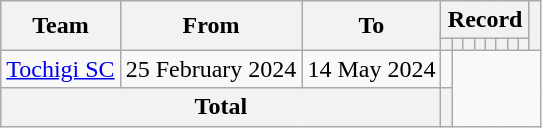<table class=wikitable style=text-align:center>
<tr>
<th rowspan=2>Team</th>
<th rowspan=2>From</th>
<th rowspan=2>To</th>
<th colspan=8>Record</th>
<th rowspan=2></th>
</tr>
<tr>
<th></th>
<th></th>
<th></th>
<th></th>
<th></th>
<th></th>
<th></th>
<th></th>
</tr>
<tr>
<td align=left><a href='#'>Tochigi SC</a></td>
<td align=left>25 February 2024</td>
<td align=left>14 May 2024<br></td>
<td></td>
</tr>
<tr>
<th colspan=3>Total<br></th>
<th></th>
</tr>
</table>
